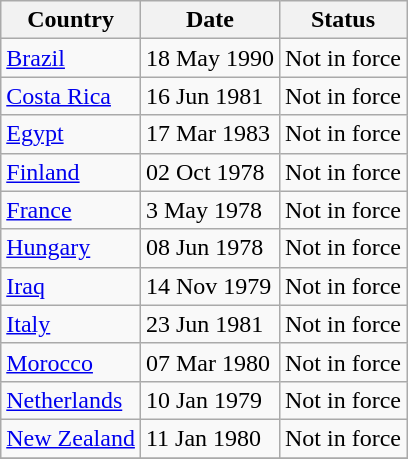<table class="wikitable">
<tr>
<th>Country</th>
<th>Date</th>
<th>Status</th>
</tr>
<tr>
<td><a href='#'>Brazil</a></td>
<td>18 May 1990</td>
<td>Not in force</td>
</tr>
<tr>
<td><a href='#'>Costa Rica</a></td>
<td>16 Jun 1981</td>
<td>Not in force</td>
</tr>
<tr>
<td><a href='#'>Egypt</a></td>
<td>17 Mar 1983</td>
<td>Not in force</td>
</tr>
<tr>
<td><a href='#'>Finland</a></td>
<td>02 Oct 1978</td>
<td>Not in force</td>
</tr>
<tr>
<td><a href='#'>France</a></td>
<td>3 May 1978</td>
<td>Not in force</td>
</tr>
<tr>
<td><a href='#'>Hungary</a></td>
<td>08 Jun 1978</td>
<td>Not in force</td>
</tr>
<tr>
<td><a href='#'>Iraq</a></td>
<td>14 Nov 1979</td>
<td>Not in force</td>
</tr>
<tr>
<td><a href='#'>Italy</a></td>
<td>23 Jun 1981</td>
<td>Not in force</td>
</tr>
<tr>
<td><a href='#'>Morocco</a></td>
<td>07 Mar 1980</td>
<td>Not in force</td>
</tr>
<tr>
<td><a href='#'>Netherlands</a></td>
<td>10 Jan 1979</td>
<td>Not in force</td>
</tr>
<tr>
<td><a href='#'>New Zealand</a></td>
<td>11 Jan 1980</td>
<td>Not in force</td>
</tr>
<tr>
</tr>
</table>
